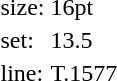<table style="margin-left:40px;">
<tr>
<td>size:</td>
<td>16pt</td>
</tr>
<tr>
<td>set:</td>
<td>13.5</td>
</tr>
<tr>
<td>line:</td>
<td>T.1577</td>
</tr>
</table>
